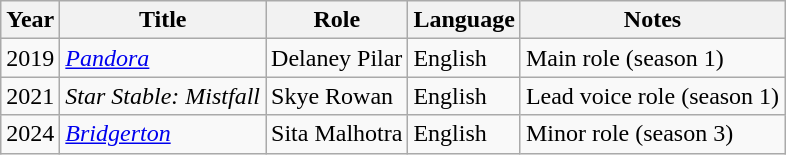<table class="wikitable">
<tr>
<th>Year</th>
<th>Title</th>
<th>Role</th>
<th>Language</th>
<th>Notes</th>
</tr>
<tr>
<td>2019</td>
<td><em><a href='#'>Pandora</a></em></td>
<td>Delaney Pilar</td>
<td>English</td>
<td>Main role (season 1)</td>
</tr>
<tr>
<td>2021</td>
<td><em>Star Stable: Mistfall</em></td>
<td>Skye Rowan</td>
<td>English</td>
<td>Lead voice role (season 1)</td>
</tr>
<tr>
<td>2024</td>
<td><em><a href='#'>Bridgerton</a></em></td>
<td>Sita Malhotra</td>
<td>English</td>
<td>Minor role (season 3)</td>
</tr>
</table>
